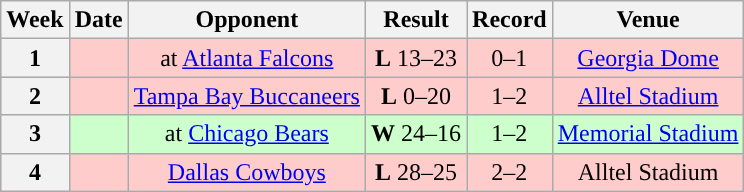<table class="wikitable" style="text-align:center">
<tr>
<th>Week</th>
<th>Date</th>
<th>Opponent</th>
<th>Result</th>
<th>Record</th>
<th>Venue</th>
</tr>
<tr style="background:#fcc">
<th>1</th>
<td></td>
<td>at <a href='#'>Atlanta Falcons</a></td>
<td><strong>L</strong> 13–23</td>
<td>0–1</td>
<td><a href='#'>Georgia Dome</a></td>
</tr>
<tr style="background:#fcc">
<th>2</th>
<td></td>
<td><a href='#'>Tampa Bay Buccaneers</a></td>
<td><strong>L</strong> 0–20</td>
<td>1–2</td>
<td><a href='#'>Alltel Stadium</a></td>
</tr>
<tr style="background:#cfc">
<th>3</th>
<td></td>
<td>at <a href='#'>Chicago Bears</a></td>
<td><strong>W</strong> 24–16</td>
<td>1–2</td>
<td><a href='#'>Memorial Stadium</a></td>
</tr>
<tr style="background:#fcc">
<th>4</th>
<td></td>
<td><a href='#'>Dallas Cowboys</a></td>
<td><strong>L</strong> 28–25</td>
<td>2–2</td>
<td>Alltel Stadium</td>
</tr>
</table>
